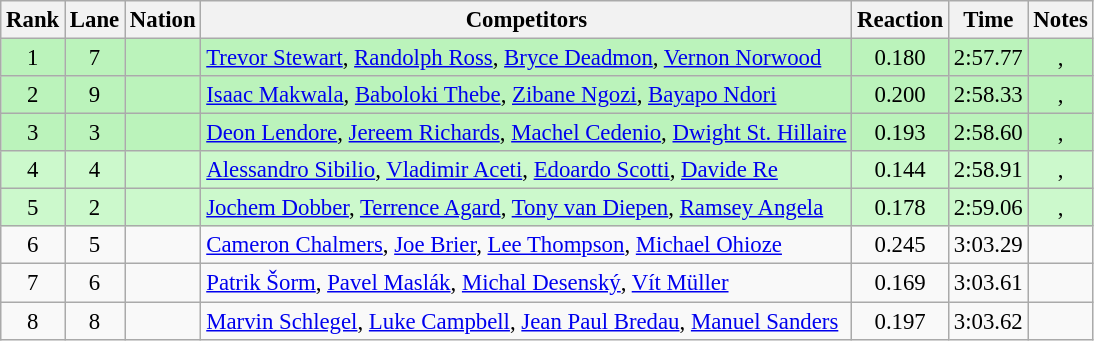<table class="wikitable sortable" style="text-align:center; font-size:95%">
<tr>
<th>Rank</th>
<th>Lane</th>
<th>Nation</th>
<th>Competitors</th>
<th>Reaction</th>
<th>Time</th>
<th>Notes</th>
</tr>
<tr bgcolor=#bbf3bb>
<td>1</td>
<td>7</td>
<td align=left></td>
<td align=left><a href='#'>Trevor Stewart</a>, <a href='#'>Randolph Ross</a>, <a href='#'>Bryce Deadmon</a>, <a href='#'>Vernon Norwood</a></td>
<td>0.180</td>
<td>2:57.77</td>
<td>, </td>
</tr>
<tr bgcolor=#bbf3bb>
<td>2</td>
<td>9</td>
<td align=left></td>
<td align=left><a href='#'>Isaac Makwala</a>, <a href='#'>Baboloki Thebe</a>, <a href='#'>Zibane Ngozi</a>, <a href='#'>Bayapo Ndori</a></td>
<td>0.200</td>
<td>2:58.33</td>
<td>, </td>
</tr>
<tr bgcolor=#bbf3bb>
<td>3</td>
<td>3</td>
<td align=left></td>
<td align=left><a href='#'>Deon Lendore</a>, <a href='#'>Jereem Richards</a>, <a href='#'>Machel Cedenio</a>, <a href='#'>Dwight St. Hillaire</a></td>
<td>0.193</td>
<td>2:58.60</td>
<td>, </td>
</tr>
<tr bgcolor=ccf9cc>
<td>4</td>
<td>4</td>
<td align=left></td>
<td align=left><a href='#'>Alessandro Sibilio</a>, <a href='#'>Vladimir Aceti</a>, <a href='#'>Edoardo Scotti</a>, <a href='#'>Davide Re</a></td>
<td>0.144</td>
<td>2:58.91</td>
<td>, </td>
</tr>
<tr bgcolor=ccf9cc>
<td>5</td>
<td>2</td>
<td align=left></td>
<td align=left><a href='#'>Jochem Dobber</a>, <a href='#'>Terrence Agard</a>, <a href='#'>Tony van Diepen</a>, <a href='#'>Ramsey Angela</a></td>
<td>0.178</td>
<td>2:59.06</td>
<td>, </td>
</tr>
<tr>
<td>6</td>
<td>5</td>
<td align=left></td>
<td align=left><a href='#'>Cameron Chalmers</a>, <a href='#'>Joe Brier</a>, <a href='#'>Lee Thompson</a>, <a href='#'>Michael Ohioze</a></td>
<td>0.245</td>
<td>3:03.29</td>
<td></td>
</tr>
<tr>
<td>7</td>
<td>6</td>
<td align=left></td>
<td align=left><a href='#'>Patrik Šorm</a>, <a href='#'>Pavel Maslák</a>, <a href='#'>Michal Desenský</a>, <a href='#'>Vít Müller</a></td>
<td>0.169</td>
<td>3:03.61</td>
<td></td>
</tr>
<tr>
<td>8</td>
<td>8</td>
<td align=left></td>
<td align=left><a href='#'>Marvin Schlegel</a>, <a href='#'>Luke Campbell</a>, <a href='#'>Jean Paul Bredau</a>, <a href='#'>Manuel Sanders</a></td>
<td>0.197</td>
<td>3:03.62</td>
<td></td>
</tr>
</table>
